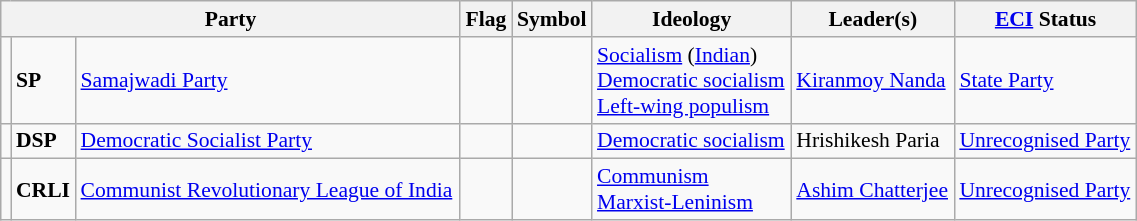<table class="wikitable" width="60%" style="font-size:90%">
<tr>
<th colspan="3">Party</th>
<th>Flag</th>
<th>Symbol</th>
<th>Ideology</th>
<th>Leader(s)</th>
<th><a href='#'>ECI</a> Status</th>
</tr>
<tr>
<td></td>
<td><strong>SP</strong></td>
<td><a href='#'>Samajwadi Party</a></td>
<td></td>
<td></td>
<td><a href='#'>Socialism</a> (<a href='#'>Indian</a>)<br><a href='#'>Democratic socialism</a><br><a href='#'>Left-wing populism</a></td>
<td><a href='#'>Kiranmoy Nanda</a></td>
<td><a href='#'>State Party</a></td>
</tr>
<tr>
<td></td>
<td><strong>DSP</strong></td>
<td><a href='#'>Democratic Socialist Party</a></td>
<td></td>
<td></td>
<td><a href='#'>Democratic socialism</a></td>
<td>Hrishikesh Paria</td>
<td><a href='#'>Unrecognised Party</a></td>
</tr>
<tr>
<td></td>
<td><strong>CRLI</strong></td>
<td><a href='#'>Communist Revolutionary League of India</a></td>
<td></td>
<td></td>
<td><a href='#'>Communism</a><br><a href='#'>Marxist-Leninism</a></td>
<td><a href='#'>Ashim Chatterjee</a></td>
<td><a href='#'>Unrecognised Party</a></td>
</tr>
</table>
